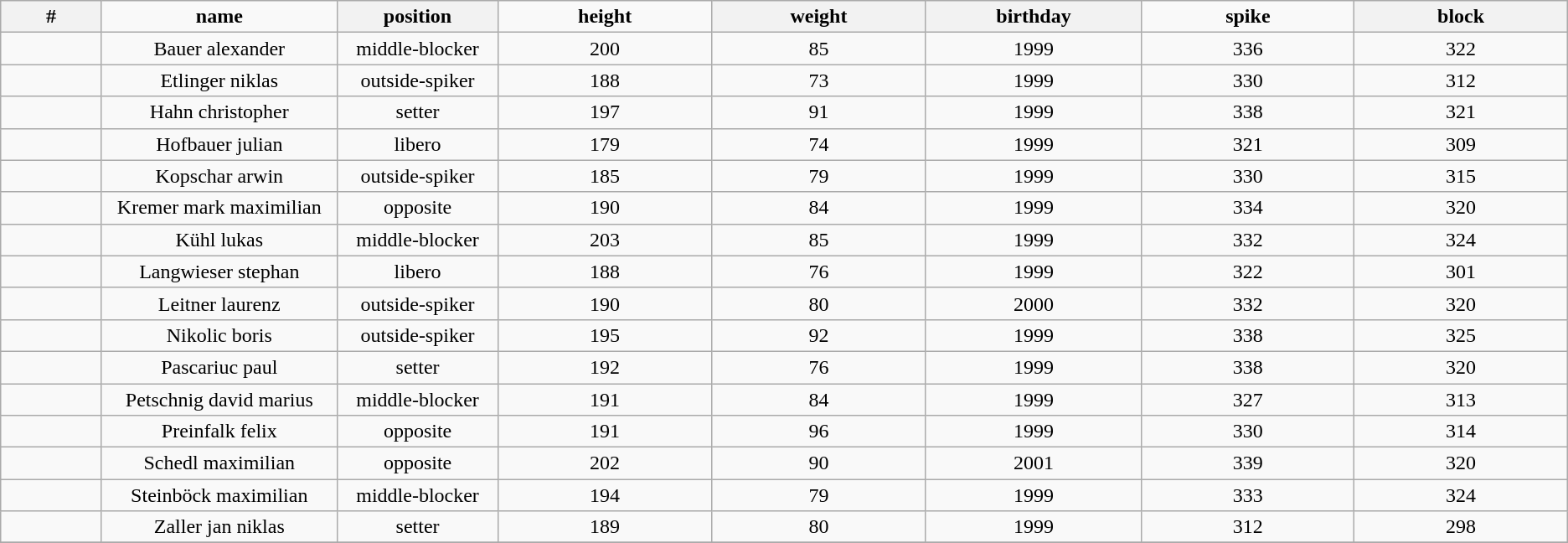<table Class="wikitable sortable" style="text-align:center;">
<tr>
<th Style="width:5em">#</th>
<td style="width:12em"><strong>name</strong></td>
<th Style="width:8em"><strong>position</strong></th>
<td style="width:11em"><strong>height</strong></td>
<th Style="width:11em"><strong>weight</strong></th>
<th Style="width:11em"><strong>birthday</strong></th>
<td style="width:11em"><strong>spike</strong></td>
<th Style="width:11em"><strong>block</strong></th>
</tr>
<tr>
<td></td>
<td>Bauer alexander</td>
<td>middle-blocker</td>
<td>200</td>
<td>85</td>
<td>1999</td>
<td>336</td>
<td>322</td>
</tr>
<tr>
<td></td>
<td>Etlinger niklas</td>
<td>outside-spiker</td>
<td>188</td>
<td>73</td>
<td>1999</td>
<td>330</td>
<td>312</td>
</tr>
<tr>
<td></td>
<td>Hahn christopher</td>
<td>setter</td>
<td>197</td>
<td>91</td>
<td>1999</td>
<td>338</td>
<td>321</td>
</tr>
<tr>
<td></td>
<td>Hofbauer julian</td>
<td>libero</td>
<td>179</td>
<td>74</td>
<td>1999</td>
<td>321</td>
<td>309</td>
</tr>
<tr>
<td></td>
<td>Kopschar arwin</td>
<td>outside-spiker</td>
<td>185</td>
<td>79</td>
<td>1999</td>
<td>330</td>
<td>315</td>
</tr>
<tr>
<td></td>
<td>Kremer mark maximilian</td>
<td>opposite</td>
<td>190</td>
<td>84</td>
<td>1999</td>
<td>334</td>
<td>320</td>
</tr>
<tr>
<td></td>
<td>Kühl lukas</td>
<td>middle-blocker</td>
<td>203</td>
<td>85</td>
<td>1999</td>
<td>332</td>
<td>324</td>
</tr>
<tr>
<td></td>
<td>Langwieser stephan</td>
<td>libero</td>
<td>188</td>
<td>76</td>
<td>1999</td>
<td>322</td>
<td>301</td>
</tr>
<tr>
<td></td>
<td>Leitner laurenz</td>
<td>outside-spiker</td>
<td>190</td>
<td>80</td>
<td>2000</td>
<td>332</td>
<td>320</td>
</tr>
<tr>
<td></td>
<td>Nikolic boris</td>
<td>outside-spiker</td>
<td>195</td>
<td>92</td>
<td>1999</td>
<td>338</td>
<td>325</td>
</tr>
<tr>
<td></td>
<td>Pascariuc paul</td>
<td>setter</td>
<td>192</td>
<td>76</td>
<td>1999</td>
<td>338</td>
<td>320</td>
</tr>
<tr>
<td></td>
<td>Petschnig david marius</td>
<td>middle-blocker</td>
<td>191</td>
<td>84</td>
<td>1999</td>
<td>327</td>
<td>313</td>
</tr>
<tr>
<td></td>
<td>Preinfalk felix</td>
<td>opposite</td>
<td>191</td>
<td>96</td>
<td>1999</td>
<td>330</td>
<td>314</td>
</tr>
<tr>
<td></td>
<td>Schedl maximilian</td>
<td>opposite</td>
<td>202</td>
<td>90</td>
<td>2001</td>
<td>339</td>
<td>320</td>
</tr>
<tr>
<td></td>
<td>Steinböck maximilian</td>
<td>middle-blocker</td>
<td>194</td>
<td>79</td>
<td>1999</td>
<td>333</td>
<td>324</td>
</tr>
<tr>
<td></td>
<td>Zaller jan niklas</td>
<td>setter</td>
<td>189</td>
<td>80</td>
<td>1999</td>
<td>312</td>
<td>298</td>
</tr>
<tr>
</tr>
</table>
